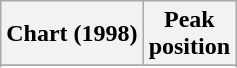<table class="wikitable sortable plainrowheaders">
<tr>
<th scope="col">Chart (1998)</th>
<th scope="col">Peak<br>position</th>
</tr>
<tr>
</tr>
<tr>
</tr>
</table>
